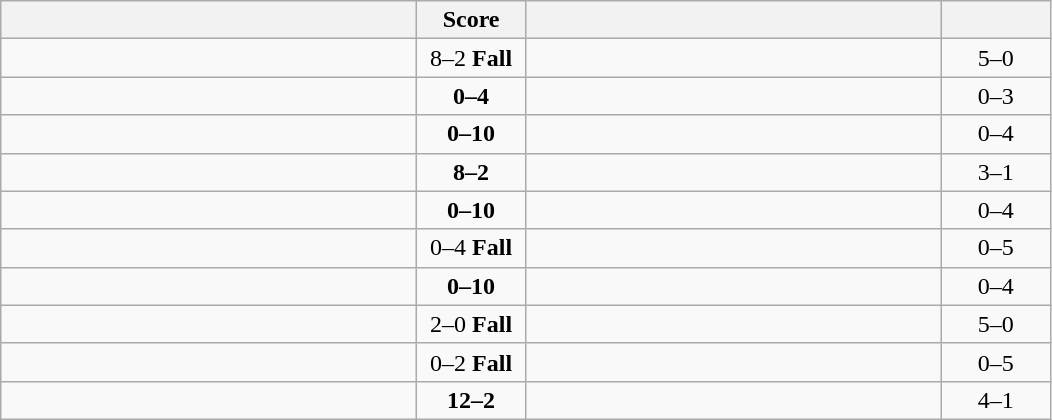<table class="wikitable" style="text-align: center; ">
<tr>
<th align="right" width="270"></th>
<th width="65">Score</th>
<th align="left" width="270"></th>
<th width="65"></th>
</tr>
<tr>
<td align="left"><strong></strong></td>
<td>8–2 <strong>Fall</strong></td>
<td align="left"></td>
<td>5–0 <strong></strong></td>
</tr>
<tr>
<td align="left"></td>
<td><strong>0–4</strong></td>
<td align="left"><strong></strong></td>
<td>0–3 <strong></strong></td>
</tr>
<tr>
<td align="left"></td>
<td><strong>0–10</strong></td>
<td align="left"><strong></strong></td>
<td>0–4 <strong></strong></td>
</tr>
<tr>
<td align="left"><strong></strong></td>
<td><strong>8–2</strong></td>
<td align="left"></td>
<td>3–1 <strong></strong></td>
</tr>
<tr>
<td align="left"></td>
<td><strong>0–10</strong></td>
<td align="left"><strong></strong></td>
<td>0–4 <strong></strong></td>
</tr>
<tr>
<td align="left"></td>
<td>0–4 <strong>Fall</strong></td>
<td align="left"><strong></strong></td>
<td>0–5 <strong></strong></td>
</tr>
<tr>
<td align="left"></td>
<td><strong>0–10</strong></td>
<td align="left"><strong></strong></td>
<td>0–4 <strong></strong></td>
</tr>
<tr>
<td align="left"><strong></strong></td>
<td>2–0 <strong>Fall</strong></td>
<td align="left"></td>
<td>5–0 <strong></strong></td>
</tr>
<tr>
<td align="left"></td>
<td>0–2 <strong>Fall</strong></td>
<td align="left"><strong></strong></td>
<td>0–5 <strong></strong></td>
</tr>
<tr>
<td align="left"><strong></strong></td>
<td><strong>12–2</strong></td>
<td align="left"></td>
<td>4–1 <strong></strong></td>
</tr>
</table>
